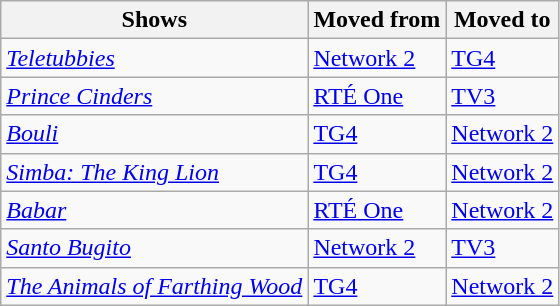<table class="wikitable">
<tr>
<th>Shows</th>
<th>Moved from</th>
<th>Moved to</th>
</tr>
<tr>
<td><em><a href='#'>Teletubbies</a></em></td>
<td><a href='#'>Network 2</a></td>
<td><a href='#'>TG4</a></td>
</tr>
<tr>
<td><em><a href='#'>Prince Cinders</a></em></td>
<td><a href='#'>RTÉ One</a></td>
<td><a href='#'>TV3</a></td>
</tr>
<tr>
<td><em><a href='#'>Bouli</a></em></td>
<td><a href='#'>TG4</a></td>
<td><a href='#'>Network 2</a></td>
</tr>
<tr>
<td><em><a href='#'>Simba: The King Lion</a></em></td>
<td><a href='#'>TG4</a></td>
<td><a href='#'>Network 2</a></td>
</tr>
<tr>
<td><em><a href='#'>Babar</a></em></td>
<td><a href='#'>RTÉ One</a></td>
<td><a href='#'>Network 2</a></td>
</tr>
<tr>
<td><em><a href='#'>Santo Bugito</a></em></td>
<td><a href='#'>Network 2</a></td>
<td><a href='#'>TV3</a></td>
</tr>
<tr>
<td><em><a href='#'>The Animals of Farthing Wood</a></em></td>
<td><a href='#'>TG4</a></td>
<td><a href='#'>Network 2</a></td>
</tr>
</table>
